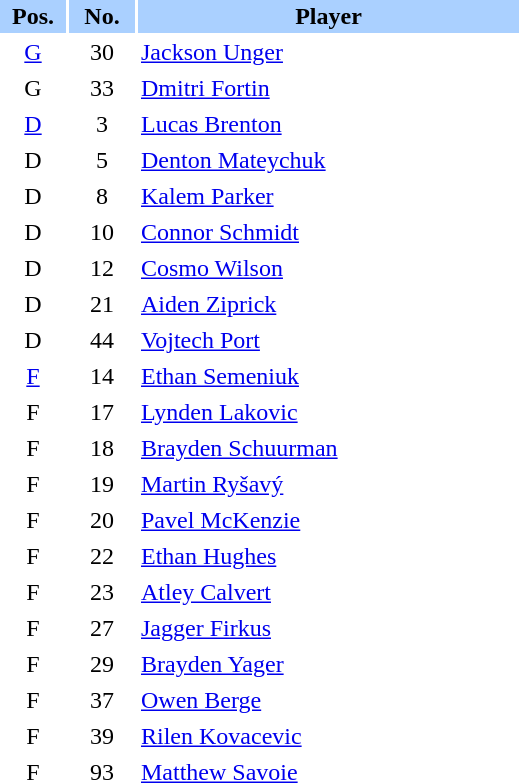<table border="0" cellspacing="2" cellpadding="2">
<tr bgcolor=AAD0FF>
<th width=40>Pos.</th>
<th width=40>No.</th>
<th width=250>Player</th>
</tr>
<tr>
<td style="text-align:center;"><a href='#'>G</a></td>
<td style="text-align:center;">30</td>
<td><a href='#'>Jackson Unger</a></td>
</tr>
<tr>
<td style="text-align:center;">G</td>
<td style="text-align:center;">33</td>
<td><a href='#'>Dmitri Fortin</a></td>
</tr>
<tr>
<td style="text-align:center;"><a href='#'>D</a></td>
<td style="text-align:center;">3</td>
<td><a href='#'>Lucas Brenton</a></td>
</tr>
<tr>
<td style="text-align:center;">D</td>
<td style="text-align:center;">5</td>
<td><a href='#'>Denton Mateychuk</a></td>
</tr>
<tr>
<td style="text-align:center;">D</td>
<td style="text-align:center;">8</td>
<td><a href='#'>Kalem Parker</a></td>
</tr>
<tr>
<td style="text-align:center;">D</td>
<td style="text-align:center;">10</td>
<td><a href='#'>Connor Schmidt</a></td>
</tr>
<tr>
<td style="text-align:center;">D</td>
<td style="text-align:center;">12</td>
<td><a href='#'>Cosmo Wilson</a></td>
</tr>
<tr>
<td style="text-align:center;">D</td>
<td style="text-align:center;">21</td>
<td><a href='#'>Aiden Ziprick</a></td>
</tr>
<tr>
<td style="text-align:center;">D</td>
<td style="text-align:center;">44</td>
<td><a href='#'>Vojtech Port</a></td>
</tr>
<tr>
<td style="text-align:center;"><a href='#'>F</a></td>
<td style="text-align:center;">14</td>
<td><a href='#'>Ethan Semeniuk</a></td>
</tr>
<tr>
<td style="text-align:center;">F</td>
<td style="text-align:center;">17</td>
<td><a href='#'>Lynden Lakovic</a></td>
</tr>
<tr>
<td style="text-align:center;">F</td>
<td style="text-align:center;">18</td>
<td><a href='#'>Brayden Schuurman</a></td>
</tr>
<tr>
<td style="text-align:center;">F</td>
<td style="text-align:center;">19</td>
<td><a href='#'>Martin Ryšavý</a></td>
</tr>
<tr>
<td style="text-align:center;">F</td>
<td style="text-align:center;">20</td>
<td><a href='#'>Pavel McKenzie</a></td>
</tr>
<tr>
<td style="text-align:center;">F</td>
<td style="text-align:center;">22</td>
<td><a href='#'>Ethan Hughes</a></td>
</tr>
<tr>
<td style="text-align:center;">F</td>
<td style="text-align:center;">23</td>
<td><a href='#'>Atley Calvert</a></td>
</tr>
<tr>
<td style="text-align:center;">F</td>
<td style="text-align:center;">27</td>
<td><a href='#'>Jagger Firkus</a></td>
</tr>
<tr>
<td style="text-align:center;">F</td>
<td style="text-align:center;">29</td>
<td><a href='#'>Brayden Yager</a></td>
</tr>
<tr>
<td style="text-align:center;">F</td>
<td style="text-align:center;">37</td>
<td><a href='#'>Owen Berge</a></td>
</tr>
<tr>
<td style="text-align:center;">F</td>
<td style="text-align:center;">39</td>
<td><a href='#'>Rilen Kovacevic</a></td>
</tr>
<tr>
<td style="text-align:center;">F</td>
<td style="text-align:center;">93</td>
<td><a href='#'>Matthew Savoie</a></td>
</tr>
</table>
